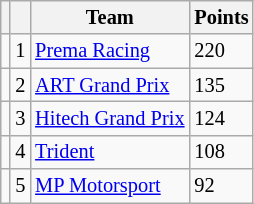<table class="wikitable" style="font-size: 85%;">
<tr>
<th></th>
<th></th>
<th>Team</th>
<th>Points</th>
</tr>
<tr>
<td align="left"></td>
<td align="center">1</td>
<td> <a href='#'>Prema Racing</a></td>
<td>220</td>
</tr>
<tr>
<td align="left"></td>
<td align="center">2</td>
<td> <a href='#'>ART Grand Prix</a></td>
<td>135</td>
</tr>
<tr>
<td align="left"></td>
<td align="center">3</td>
<td> <a href='#'>Hitech Grand Prix</a></td>
<td>124</td>
</tr>
<tr>
<td align="left"></td>
<td align="center">4</td>
<td> <a href='#'>Trident</a></td>
<td>108</td>
</tr>
<tr>
<td align="left"></td>
<td align="center">5</td>
<td> <a href='#'>MP Motorsport</a></td>
<td>92</td>
</tr>
</table>
